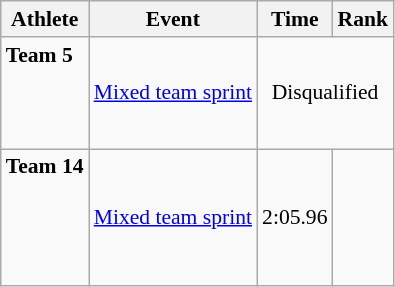<table class="wikitable" style="font-size:90%">
<tr>
<th>Athlete</th>
<th>Event</th>
<th>Time</th>
<th>Rank</th>
</tr>
<tr align=center>
<td align=left><strong>Team 5</strong><br><small><br><br><br></small></td>
<td align=left><a href='#'>Mixed team sprint</a></td>
<td colspan=2>Disqualified</td>
</tr>
<tr align=center>
<td align=left><strong>Team 14</strong><br><small><strong><br><br><br></strong></small><br></td>
<td align=left><a href='#'>Mixed team sprint</a></td>
<td>2:05.96</td>
<td></td>
</tr>
</table>
